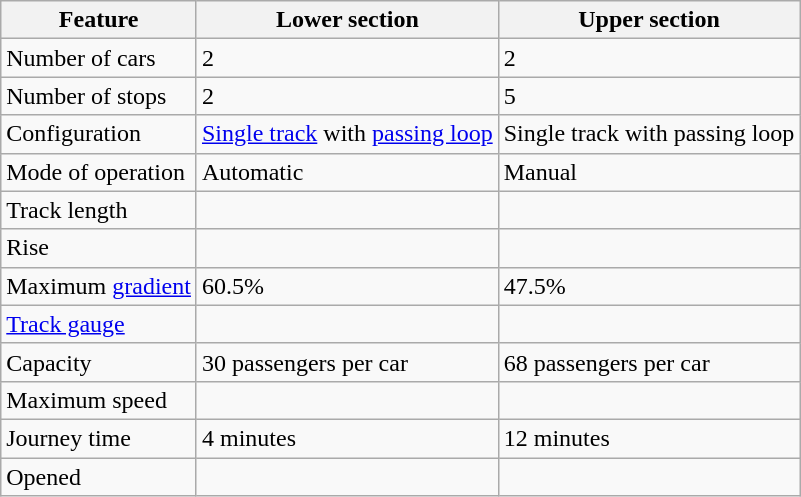<table class="wikitable sortable mw-datatable plainrowheaders">
<tr>
<th>Feature</th>
<th>Lower section</th>
<th>Upper section</th>
</tr>
<tr ---->
<td>Number of cars</td>
<td>2</td>
<td>2</td>
</tr>
<tr>
<td>Number of stops</td>
<td>2</td>
<td>5</td>
</tr>
<tr>
<td>Configuration</td>
<td><a href='#'>Single track</a> with <a href='#'>passing loop</a></td>
<td>Single track with passing loop</td>
</tr>
<tr>
<td>Mode of operation</td>
<td>Automatic</td>
<td>Manual</td>
</tr>
<tr>
<td>Track length</td>
<td></td>
<td></td>
</tr>
<tr>
<td>Rise</td>
<td></td>
<td></td>
</tr>
<tr>
<td>Maximum <a href='#'>gradient</a></td>
<td>60.5%</td>
<td>47.5%</td>
</tr>
<tr>
<td><a href='#'>Track gauge</a></td>
<td></td>
<td></td>
</tr>
<tr>
<td>Capacity</td>
<td>30 passengers per car</td>
<td>68 passengers per car</td>
</tr>
<tr>
<td>Maximum speed</td>
<td></td>
<td></td>
</tr>
<tr>
<td>Journey time</td>
<td>4 minutes</td>
<td>12 minutes</td>
</tr>
<tr>
<td>Opened</td>
<td></td>
<td></td>
</tr>
</table>
